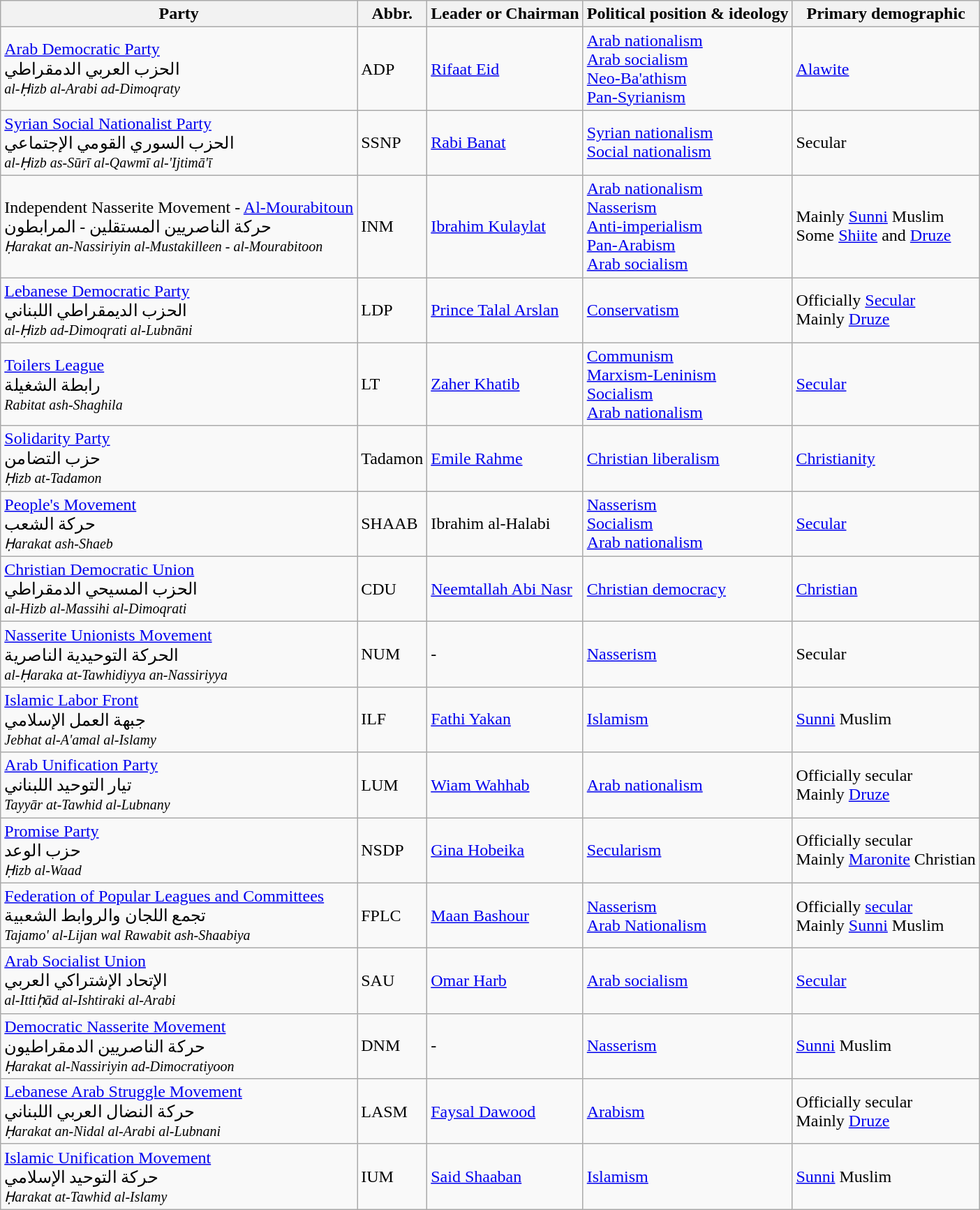<table class="wikitable sortable">
<tr>
<th>Party</th>
<th>Abbr.</th>
<th>Leader or Chairman</th>
<th>Political position & ideology</th>
<th>Primary demographic</th>
</tr>
<tr>
<td><a href='#'>Arab Democratic Party</a><br> <span>الحزب العربي الدمقراطي</span><br><small><em>al-Ḥizb al-Arabi ad-Dimoqraty</em></small></td>
<td>ADP</td>
<td><a href='#'>Rifaat Eid</a></td>
<td><a href='#'>Arab nationalism</a><br><a href='#'>Arab socialism</a><br><a href='#'>Neo-Ba'athism</a><br><a href='#'>Pan-Syrianism</a></td>
<td><a href='#'>Alawite</a></td>
</tr>
<tr>
<td><a href='#'>Syrian Social Nationalist Party</a><br> <span>الحزب السوري القومي الإجتماعي</span><br><small><em>al-Ḥizb as-Sūrī al-Qawmī al-'Ijtimā'ī</em></small></td>
<td>SSNP</td>
<td><a href='#'>Rabi Banat</a></td>
<td><a href='#'>Syrian nationalism</a> <br> <a href='#'>Social nationalism</a></td>
<td>Secular</td>
</tr>
<tr>
<td>Independent Nasserite Movement - <a href='#'>Al-Mourabitoun</a> <br> <span>حركة الناصريين المستقلين - المرابطون</span><br><small><em>Ḥarakat an-Nassiriyin al-Mustakilleen - al-Mourabitoon</em></small></td>
<td>INM</td>
<td><a href='#'>Ibrahim Kulaylat</a></td>
<td><a href='#'>Arab nationalism</a><br><a href='#'>Nasserism</a><br><a href='#'>Anti-imperialism</a><br><a href='#'>Pan-Arabism</a><br><a href='#'>Arab socialism</a></td>
<td>Mainly <a href='#'>Sunni</a> Muslim <br> Some <a href='#'>Shiite</a> and <a href='#'>Druze</a></td>
</tr>
<tr>
<td><a href='#'>Lebanese Democratic Party</a><br> <span>الحزب الديمقراطي اللبناني</span><br><small><em>al-Ḥizb ad-Dimoqrati al-Lubnāni</em></small></td>
<td>LDP</td>
<td><a href='#'>Prince Talal Arslan</a></td>
<td><a href='#'>Conservatism</a></td>
<td>Officially <a href='#'>Secular</a> <br> Mainly <a href='#'>Druze</a></td>
</tr>
<tr>
<td><a href='#'>Toilers League</a><br> <span>رابطة الشغيلة</span><br><small><em>Rabitat ash-Shaghila</em></small></td>
<td>LT</td>
<td><a href='#'>Zaher Khatib</a></td>
<td><a href='#'>Communism</a> <br> <a href='#'>Marxism-Leninism</a> <br> <a href='#'>Socialism</a> <br> <a href='#'>Arab nationalism</a></td>
<td><a href='#'>Secular</a></td>
</tr>
<tr>
<td><a href='#'>Solidarity Party</a><br> <span>حزب التضامن</span><br><small><em>Ḥizb at-Tadamon</em></small></td>
<td>Tadamon</td>
<td><a href='#'>Emile Rahme</a></td>
<td><a href='#'>Christian liberalism</a></td>
<td><a href='#'>Christianity</a></td>
</tr>
<tr>
<td><a href='#'>People's Movement</a><br> <span>حركة الشعب</span><br><small><em>Ḥarakat ash-Shaeb</em></small></td>
<td>SHAAB</td>
<td>Ibrahim al-Halabi</td>
<td><a href='#'>Nasserism</a> <br> <a href='#'>Socialism</a> <br> <a href='#'>Arab nationalism</a></td>
<td><a href='#'>Secular</a></td>
</tr>
<tr>
<td><a href='#'>Christian Democratic Union</a><br> <span>الحزب المسيحي الدمقراطي</span><br><small><em>al-Hizb al-Massihi al-Dimoqrati</em></small></td>
<td>CDU</td>
<td><a href='#'>Neemtallah Abi Nasr</a></td>
<td><a href='#'>Christian democracy</a></td>
<td><a href='#'>Christian</a></td>
</tr>
<tr>
<td><a href='#'>Nasserite Unionists Movement</a><br> <span>الحركة التوحيدية الناصرية</span><br><small><em>al-Ḥaraka at-Tawhidiyya an-Nassiriyya</em></small></td>
<td>NUM</td>
<td>-</td>
<td><a href='#'>Nasserism</a></td>
<td>Secular</td>
</tr>
<tr>
<td><a href='#'>Islamic Labor Front</a><br> <span>جبهة العمل الإسلامي</span><br><small><em>Jebhat al-A'amal al-Islamy</em></small></td>
<td>ILF</td>
<td><a href='#'>Fathi Yakan</a></td>
<td><a href='#'>Islamism</a></td>
<td><a href='#'>Sunni</a> Muslim</td>
</tr>
<tr>
<td><a href='#'>Arab Unification Party</a><br> <span>تيار التوحيد اللبناني</span><br><small><em>Tayyār at-Tawhid al-Lubnany</em></small></td>
<td>LUM</td>
<td><a href='#'>Wiam Wahhab</a></td>
<td><a href='#'>Arab nationalism</a></td>
<td>Officially secular <br> Mainly <a href='#'>Druze</a></td>
</tr>
<tr>
<td><a href='#'>Promise Party</a><br> <span>حزب الوعد</span><br><small><em>Ḥizb al-Waad</em></small></td>
<td>NSDP</td>
<td><a href='#'>Gina Hobeika</a></td>
<td><a href='#'>Secularism</a></td>
<td>Officially secular <br> Mainly <a href='#'>Maronite</a> Christian</td>
</tr>
<tr>
<td><a href='#'>Federation of Popular Leagues and Committees</a><br> <span>تجمع اللجان والروابط الشعبية</span><br><small><em>Tajamo' al-Lijan wal Rawabit ash-Shaabiya</em></small></td>
<td>FPLC</td>
<td><a href='#'>Maan Bashour</a></td>
<td><a href='#'>Nasserism</a> <br> <a href='#'>Arab Nationalism</a></td>
<td>Officially <a href='#'>secular</a> <br> Mainly <a href='#'>Sunni</a> Muslim</td>
</tr>
<tr>
<td><a href='#'>Arab Socialist Union</a><br> <span>الإتحاد الإشتراكي العربي</span><br><small><em>al-Ittiḥād al-Ishtiraki al-Arabi</em></small></td>
<td>SAU</td>
<td><a href='#'>Omar Harb</a></td>
<td><a href='#'>Arab socialism</a></td>
<td><a href='#'>Secular</a></td>
</tr>
<tr>
<td><a href='#'>Democratic Nasserite Movement</a><br> <span>حركة الناصريين الدمقراطيون</span><br><small><em>Ḥarakat al-Nassiriyin ad-Dimocratiyoon</em></small></td>
<td>DNM</td>
<td>-</td>
<td><a href='#'>Nasserism</a></td>
<td><a href='#'>Sunni</a> Muslim</td>
</tr>
<tr>
<td><a href='#'>Lebanese Arab Struggle Movement</a><br> <span>حركة النضال العربي اللبناني</span><br><small><em>Ḥarakat an-Nidal al-Arabi al-Lubnani</em></small></td>
<td>LASM</td>
<td><a href='#'>Faysal Dawood</a></td>
<td><a href='#'>Arabism</a></td>
<td>Officially secular <br> Mainly <a href='#'>Druze</a></td>
</tr>
<tr>
<td><a href='#'>Islamic Unification Movement</a><br> <span>حركة التوحيد الإسلامي</span><br><small><em>Ḥarakat at-Tawhid al-Islamy</em></small></td>
<td>IUM</td>
<td><a href='#'>Said Shaaban</a></td>
<td><a href='#'>Islamism</a></td>
<td><a href='#'>Sunni</a> Muslim</td>
</tr>
</table>
